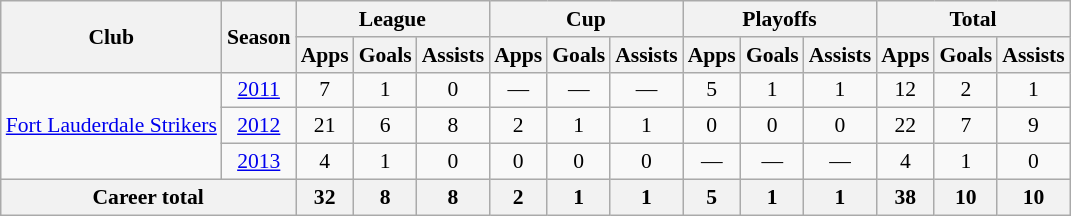<table class="wikitable" style="font-size:90%; text-align:center;">
<tr>
<th rowspan="2">Club</th>
<th rowspan="2">Season</th>
<th colspan="3">League</th>
<th colspan="3">Cup</th>
<th colspan="3">Playoffs</th>
<th colspan="3">Total</th>
</tr>
<tr>
<th>Apps</th>
<th>Goals</th>
<th>Assists</th>
<th>Apps</th>
<th>Goals</th>
<th>Assists</th>
<th>Apps</th>
<th>Goals</th>
<th>Assists</th>
<th>Apps</th>
<th>Goals</th>
<th>Assists</th>
</tr>
<tr>
<td rowspan="3"><a href='#'>Fort Lauderdale Strikers</a></td>
<td><a href='#'>2011</a></td>
<td>7</td>
<td>1</td>
<td>0</td>
<td>—</td>
<td>—</td>
<td>—</td>
<td>5</td>
<td>1</td>
<td>1</td>
<td>12</td>
<td>2</td>
<td>1</td>
</tr>
<tr>
<td><a href='#'>2012</a></td>
<td>21</td>
<td>6</td>
<td>8</td>
<td>2</td>
<td>1</td>
<td>1</td>
<td>0</td>
<td>0</td>
<td>0</td>
<td>22</td>
<td>7</td>
<td>9</td>
</tr>
<tr>
<td><a href='#'>2013</a></td>
<td>4</td>
<td>1</td>
<td>0</td>
<td>0</td>
<td>0</td>
<td>0</td>
<td>—</td>
<td>—</td>
<td>—</td>
<td>4</td>
<td>1</td>
<td>0</td>
</tr>
<tr>
<th colspan="2">Career total</th>
<th>32</th>
<th>8</th>
<th>8</th>
<th>2</th>
<th>1</th>
<th>1</th>
<th>5</th>
<th>1</th>
<th>1</th>
<th>38</th>
<th>10</th>
<th>10</th>
</tr>
</table>
